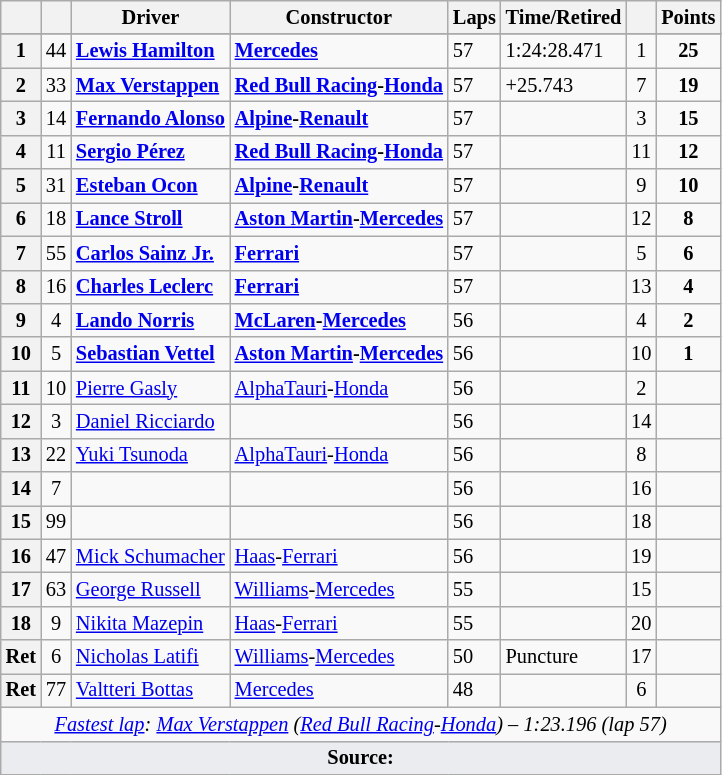<table class="wikitable sortable" style="font-size: 85%;">
<tr>
<th scope="col"></th>
<th scope="col"></th>
<th scope="col">Driver</th>
<th scope="col">Constructor</th>
<th class="unsortable" scope="col">Laps</th>
<th class="unsortable" scope="col">Time/Retired</th>
<th scope="col"></th>
<th scope="col">Points</th>
</tr>
<tr>
</tr>
<tr>
<th>1</th>
<td style="text-align:center">44</td>
<td><strong> <a href='#'>Lewis Hamilton</a></strong></td>
<td><strong><a href='#'>Mercedes</a></strong></td>
<td>57</td>
<td>1:24:28.471</td>
<td style="text-align:center">1</td>
<td style="text-align:center"><strong>25</strong></td>
</tr>
<tr>
<th>2</th>
<td style="text-align:center">33</td>
<td><strong> <a href='#'>Max Verstappen</a></strong></td>
<td><strong><a href='#'>Red Bull Racing</a>-<a href='#'>Honda</a></strong></td>
<td>57</td>
<td>+25.743</td>
<td style="text-align:center">7</td>
<td style="text-align:center"><strong>19</strong></td>
</tr>
<tr>
<th>3</th>
<td style="text-align:center">14</td>
<td><strong> <a href='#'>Fernando Alonso</a></strong></td>
<td><strong><a href='#'>Alpine</a>-<a href='#'>Renault</a></strong></td>
<td>57</td>
<td></td>
<td style="text-align:center">3</td>
<td style="text-align:center"><strong>15</strong></td>
</tr>
<tr>
<th>4</th>
<td style="text-align:center">11</td>
<td><strong> <a href='#'>Sergio Pérez</a></strong></td>
<td><strong><a href='#'>Red Bull Racing</a>-<a href='#'>Honda</a></strong></td>
<td>57</td>
<td></td>
<td style="text-align:center">11</td>
<td style="text-align:center"><strong>12</strong></td>
</tr>
<tr>
<th>5</th>
<td style="text-align:center">31</td>
<td><strong> <a href='#'>Esteban Ocon</a></strong></td>
<td><strong><a href='#'>Alpine</a>-<a href='#'>Renault</a></strong></td>
<td>57</td>
<td></td>
<td style="text-align:center">9</td>
<td style="text-align:center"><strong>10</strong></td>
</tr>
<tr>
<th>6</th>
<td style="text-align:center">18</td>
<td><strong> <a href='#'>Lance Stroll</a></strong></td>
<td><strong><a href='#'>Aston Martin</a>-<a href='#'>Mercedes</a></strong></td>
<td>57</td>
<td></td>
<td style="text-align:center">12</td>
<td style="text-align:center"><strong>8</strong></td>
</tr>
<tr>
<th>7</th>
<td style="text-align:center">55</td>
<td><strong> <a href='#'>Carlos Sainz Jr.</a></strong></td>
<td><strong><a href='#'>Ferrari</a></strong></td>
<td>57</td>
<td></td>
<td style="text-align:center">5</td>
<td style="text-align:center"><strong>6</strong></td>
</tr>
<tr>
<th>8</th>
<td style="text-align:center">16</td>
<td><strong> <a href='#'>Charles Leclerc</a></strong></td>
<td><strong><a href='#'>Ferrari</a></strong></td>
<td>57</td>
<td></td>
<td style="text-align:center">13</td>
<td style="text-align:center"><strong>4</strong></td>
</tr>
<tr>
<th>9</th>
<td style="text-align:center">4</td>
<td><strong> <a href='#'>Lando Norris</a></strong></td>
<td><strong><a href='#'>McLaren</a>-<a href='#'>Mercedes</a></strong></td>
<td>56</td>
<td></td>
<td style="text-align:center">4</td>
<td style="text-align:center"><strong>2</strong></td>
</tr>
<tr>
<th>10</th>
<td style="text-align:center">5</td>
<td><strong> <a href='#'>Sebastian Vettel</a></strong></td>
<td><strong><a href='#'>Aston Martin</a>-<a href='#'>Mercedes</a></strong></td>
<td>56</td>
<td></td>
<td style="text-align:center">10</td>
<td style="text-align:center"><strong>1</strong></td>
</tr>
<tr>
<th>11</th>
<td style="text-align:center">10</td>
<td> <a href='#'>Pierre Gasly</a></td>
<td><a href='#'>AlphaTauri</a>-<a href='#'>Honda</a></td>
<td>56</td>
<td></td>
<td style="text-align:center">2</td>
<td></td>
</tr>
<tr>
<th>12</th>
<td style="text-align:center">3</td>
<td> <a href='#'>Daniel Ricciardo</a></td>
<td></td>
<td>56</td>
<td></td>
<td style="text-align:center">14</td>
<td></td>
</tr>
<tr>
<th>13</th>
<td style="text-align:center">22</td>
<td> <a href='#'>Yuki Tsunoda</a></td>
<td><a href='#'>AlphaTauri</a>-<a href='#'>Honda</a></td>
<td>56</td>
<td></td>
<td style="text-align:center">8</td>
<td></td>
</tr>
<tr>
<th>14</th>
<td style="text-align:center">7</td>
<td></td>
<td></td>
<td>56</td>
<td></td>
<td style="text-align:center">16</td>
<td></td>
</tr>
<tr>
<th>15</th>
<td style="text-align:center">99</td>
<td></td>
<td></td>
<td>56</td>
<td></td>
<td style="text-align:center">18</td>
<td></td>
</tr>
<tr>
<th>16</th>
<td style="text-align:center">47</td>
<td> <a href='#'>Mick Schumacher</a></td>
<td><a href='#'>Haas</a>-<a href='#'>Ferrari</a></td>
<td>56</td>
<td></td>
<td style="text-align:center">19</td>
<td></td>
</tr>
<tr>
<th>17</th>
<td style="text-align:center">63</td>
<td> <a href='#'>George Russell</a></td>
<td><a href='#'>Williams</a>-<a href='#'>Mercedes</a></td>
<td>55</td>
<td></td>
<td style="text-align:center">15</td>
<td></td>
</tr>
<tr>
<th>18</th>
<td style="text-align:center">9</td>
<td><a href='#'>Nikita Mazepin</a></td>
<td><a href='#'>Haas</a>-<a href='#'>Ferrari</a></td>
<td>55</td>
<td></td>
<td style="text-align:center">20</td>
<td></td>
</tr>
<tr>
<th>Ret</th>
<td style="text-align:center">6</td>
<td> <a href='#'>Nicholas Latifi</a></td>
<td><a href='#'>Williams</a>-<a href='#'>Mercedes</a></td>
<td>50</td>
<td>Puncture</td>
<td style="text-align:center">17</td>
<td></td>
</tr>
<tr>
<th>Ret</th>
<td style="text-align:center">77</td>
<td> <a href='#'>Valtteri Bottas</a></td>
<td><a href='#'>Mercedes</a></td>
<td>48</td>
<td></td>
<td style="text-align:center">6</td>
<td></td>
</tr>
<tr class="sortbottom">
<td colspan="8" align="center"><em><a href='#'>Fastest lap</a>:</em>  <em><a href='#'>Max Verstappen</a> (<a href='#'>Red Bull Racing</a>-<a href='#'>Honda</a>) – 1:23.196 (lap 57)</em></td>
</tr>
<tr class="sortbottom">
<td colspan="8" style="background-color:#EAECF0;text-align:center"><strong>Source:</strong></td>
</tr>
</table>
